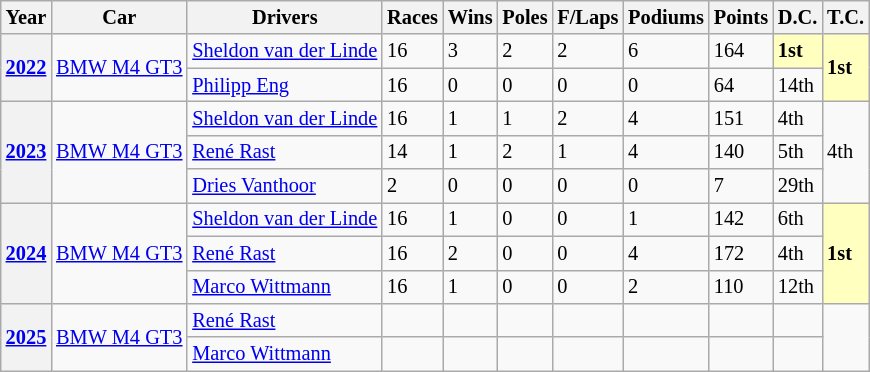<table class="wikitable" style="font-size:85%">
<tr valign="top">
<th>Year</th>
<th>Car</th>
<th>Drivers</th>
<th>Races</th>
<th>Wins</th>
<th>Poles</th>
<th>F/Laps</th>
<th>Podiums</th>
<th>Points</th>
<th>D.C.</th>
<th>T.C.</th>
</tr>
<tr>
<th rowspan="2"><a href='#'>2022</a></th>
<td rowspan="2"><a href='#'>BMW M4 GT3</a></td>
<td> <a href='#'>Sheldon van der Linde</a></td>
<td>16</td>
<td>3</td>
<td>2</td>
<td>2</td>
<td>6</td>
<td>164</td>
<td style="background:#FFFFBF"><strong>1st</strong></td>
<td rowspan="2" style="background:#FFFFBF"><strong>1st</strong></td>
</tr>
<tr>
<td> <a href='#'>Philipp Eng</a></td>
<td>16</td>
<td>0</td>
<td>0</td>
<td>0</td>
<td>0</td>
<td>64</td>
<td>14th</td>
</tr>
<tr>
<th rowspan="3"><a href='#'>2023</a></th>
<td rowspan="3"><a href='#'>BMW M4 GT3</a></td>
<td> <a href='#'>Sheldon van der Linde</a></td>
<td>16</td>
<td>1</td>
<td>1</td>
<td>2</td>
<td>4</td>
<td>151</td>
<td>4th</td>
<td rowspan="3">4th</td>
</tr>
<tr>
<td> <a href='#'>René Rast</a></td>
<td>14</td>
<td>1</td>
<td>2</td>
<td>1</td>
<td>4</td>
<td>140</td>
<td>5th</td>
</tr>
<tr>
<td> <a href='#'>Dries Vanthoor</a></td>
<td>2</td>
<td>0</td>
<td>0</td>
<td>0</td>
<td>0</td>
<td>7</td>
<td>29th</td>
</tr>
<tr>
<th rowspan="3"><a href='#'>2024</a></th>
<td rowspan="3"><a href='#'>BMW M4 GT3</a></td>
<td> <a href='#'>Sheldon van der Linde</a></td>
<td>16</td>
<td>1</td>
<td>0</td>
<td>0</td>
<td>1</td>
<td>142</td>
<td>6th</td>
<td rowspan="3" style="background:#FFFFBF"><strong>1st</strong></td>
</tr>
<tr>
<td> <a href='#'>René Rast</a></td>
<td>16</td>
<td>2</td>
<td>0</td>
<td>0</td>
<td>4</td>
<td>172</td>
<td>4th</td>
</tr>
<tr>
<td> <a href='#'>Marco Wittmann</a></td>
<td>16</td>
<td>1</td>
<td>0</td>
<td>0</td>
<td>2</td>
<td>110</td>
<td>12th</td>
</tr>
<tr>
<th rowspan="2"><a href='#'>2025</a></th>
<td rowspan="2"><a href='#'>BMW M4 GT3</a></td>
<td> <a href='#'>René Rast</a></td>
<td></td>
<td></td>
<td></td>
<td></td>
<td></td>
<td></td>
<td></td>
<td rowspan="2"></td>
</tr>
<tr>
<td> <a href='#'>Marco Wittmann</a></td>
<td></td>
<td></td>
<td></td>
<td></td>
<td></td>
<td></td>
<td></td>
</tr>
</table>
